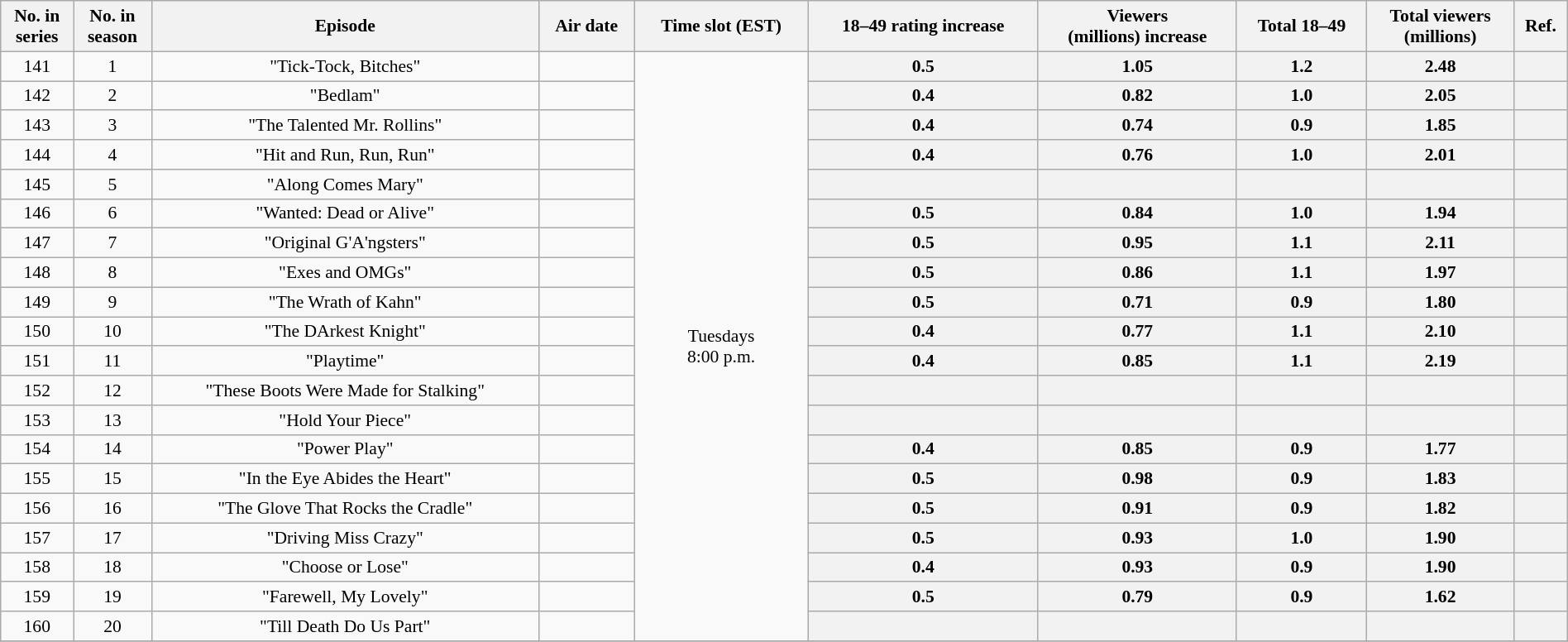<table class="wikitable" style="font-size:90%; text-align:center; width: 100%; margin-left: auto; margin-right: auto;">
<tr>
<th>No. in<br>series</th>
<th>No. in<br>season</th>
<th>Episode</th>
<th>Air date</th>
<th>Time slot (EST)</th>
<th>18–49 rating increase</th>
<th>Viewers<br>(millions) increase</th>
<th>Total 18–49</th>
<th>Total viewers<br>(millions)</th>
<th>Ref.</th>
</tr>
<tr>
<td style="text-align:center">141</td>
<td style="text-align:center">1</td>
<td>"Tick-Tock, Bitches"</td>
<td></td>
<td style="text-align:center" rowspan=20>Tuesdays<br>8:00 p.m.</td>
<th>0.5</th>
<th>1.05</th>
<th>1.2</th>
<th>2.48</th>
<th></th>
</tr>
<tr>
<td style="text-align:center">142</td>
<td style="text-align:center">2</td>
<td>"Bedlam"</td>
<td></td>
<th>0.4</th>
<th>0.82</th>
<th>1.0</th>
<th>2.05</th>
<th></th>
</tr>
<tr>
<td style="text-align:center">143</td>
<td style="text-align:center">3</td>
<td>"The Talented Mr. Rollins"</td>
<td></td>
<th>0.4</th>
<th>0.74</th>
<th>0.9</th>
<th>1.85</th>
<th></th>
</tr>
<tr>
<td style="text-align:center">144</td>
<td style="text-align:center">4</td>
<td>"Hit and Run, Run, Run"</td>
<td></td>
<th>0.4</th>
<th>0.76</th>
<th>1.0</th>
<th>2.01</th>
<th></th>
</tr>
<tr>
<td style="text-align:center">145</td>
<td style="text-align:center">5</td>
<td>"Along Comes Mary"</td>
<td></td>
<th></th>
<th></th>
<th></th>
<th></th>
<th></th>
</tr>
<tr>
<td style="text-align:center">146</td>
<td style="text-align:center">6</td>
<td>"Wanted: Dead or Alive"</td>
<td></td>
<th>0.5</th>
<th>0.84</th>
<th>1.0</th>
<th>1.94</th>
<th></th>
</tr>
<tr>
<td style="text-align:center">147</td>
<td style="text-align:center">7</td>
<td>"Original G'A'ngsters"</td>
<td></td>
<th>0.5</th>
<th>0.95</th>
<th>1.1</th>
<th>2.11</th>
<th></th>
</tr>
<tr>
<td style="text-align:center">148</td>
<td style="text-align:center">8</td>
<td>"Exes and OMGs"</td>
<td></td>
<th>0.5</th>
<th>0.86</th>
<th>1.1</th>
<th>1.97</th>
<th></th>
</tr>
<tr>
<td style="text-align:center">149</td>
<td style="text-align:center">9</td>
<td>"The Wrath of Kahn"</td>
<td></td>
<th>0.5</th>
<th>0.71</th>
<th>0.9</th>
<th>1.80</th>
<th></th>
</tr>
<tr>
<td style="text-align:center">150</td>
<td style="text-align:center">10</td>
<td>"The DArkest Knight"</td>
<td></td>
<th>0.4</th>
<th>0.77</th>
<th>1.1</th>
<th>2.10</th>
<th></th>
</tr>
<tr>
<td style="text-align:center">151</td>
<td style="text-align:center">11</td>
<td>"Playtime"</td>
<td></td>
<th>0.4</th>
<th>0.85</th>
<th>1.1</th>
<th>2.19</th>
<th></th>
</tr>
<tr>
<td style="text-align:center">152</td>
<td style="text-align:center">12</td>
<td>"These Boots Were Made for Stalking"</td>
<td></td>
<th></th>
<th></th>
<th></th>
<th></th>
<th></th>
</tr>
<tr>
<td style="text-align:center">153</td>
<td style="text-align:center">13</td>
<td>"Hold Your Piece"</td>
<td></td>
<th></th>
<th></th>
<th></th>
<th></th>
<th></th>
</tr>
<tr>
<td style="text-align:center">154</td>
<td style="text-align:center">14</td>
<td>"Power Play"</td>
<td></td>
<th>0.4</th>
<th>0.85</th>
<th>0.9</th>
<th>1.77</th>
<th></th>
</tr>
<tr>
<td style="text-align:center">155</td>
<td style="text-align:center">15</td>
<td>"In the Eye Abides the Heart"</td>
<td></td>
<th>0.5</th>
<th>0.98</th>
<th>0.9</th>
<th>1.83</th>
<th></th>
</tr>
<tr>
<td style="text-align:center">156</td>
<td style="text-align:center">16</td>
<td>"The Glove That Rocks the Cradle"</td>
<td></td>
<th>0.5</th>
<th>0.91</th>
<th>0.9</th>
<th>1.82</th>
<th></th>
</tr>
<tr>
<td style="text-align:center">157</td>
<td style="text-align:center">17</td>
<td>"Driving Miss Crazy"</td>
<td></td>
<th>0.5</th>
<th>0.93</th>
<th>1.0</th>
<th>1.90</th>
<th></th>
</tr>
<tr>
<td style="text-align:center">158</td>
<td style="text-align:center">18</td>
<td>"Choose or Lose"</td>
<td></td>
<th>0.4</th>
<th>0.93</th>
<th>0.9</th>
<th>1.90</th>
<th></th>
</tr>
<tr>
<td style="text-align:center">159</td>
<td style="text-align:center">19</td>
<td>"Farewell, My Lovely"</td>
<td></td>
<th>0.5</th>
<th>0.79</th>
<th>0.9</th>
<th>1.62</th>
<th></th>
</tr>
<tr>
<td style="text-align:center">160</td>
<td style="text-align:center">20</td>
<td>"Till Death Do Us Part"</td>
<td></td>
<th></th>
<th></th>
<th></th>
<th></th>
<th></th>
</tr>
<tr>
</tr>
</table>
